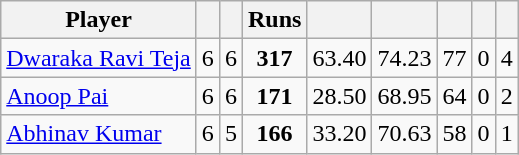<table class="wikitable sortable" style="text-align: center;">
<tr>
<th class="unsortable">Player</th>
<th></th>
<th></th>
<th>Runs</th>
<th></th>
<th></th>
<th></th>
<th></th>
<th></th>
</tr>
<tr>
<td style="text-align:left"><a href='#'>Dwaraka Ravi Teja</a></td>
<td style="text-align:left">6</td>
<td>6</td>
<td><strong>317</strong></td>
<td>63.40</td>
<td>74.23</td>
<td>77</td>
<td>0</td>
<td>4</td>
</tr>
<tr>
<td style="text-align:left"><a href='#'>Anoop Pai</a></td>
<td style="text-align:left">6</td>
<td>6</td>
<td><strong>171</strong></td>
<td>28.50</td>
<td>68.95</td>
<td>64</td>
<td>0</td>
<td>2</td>
</tr>
<tr>
<td style="text-align:left"><a href='#'>Abhinav Kumar</a></td>
<td style="text-align:left">6</td>
<td>5</td>
<td><strong>166</strong></td>
<td>33.20</td>
<td>70.63</td>
<td>58</td>
<td>0</td>
<td>1</td>
</tr>
</table>
